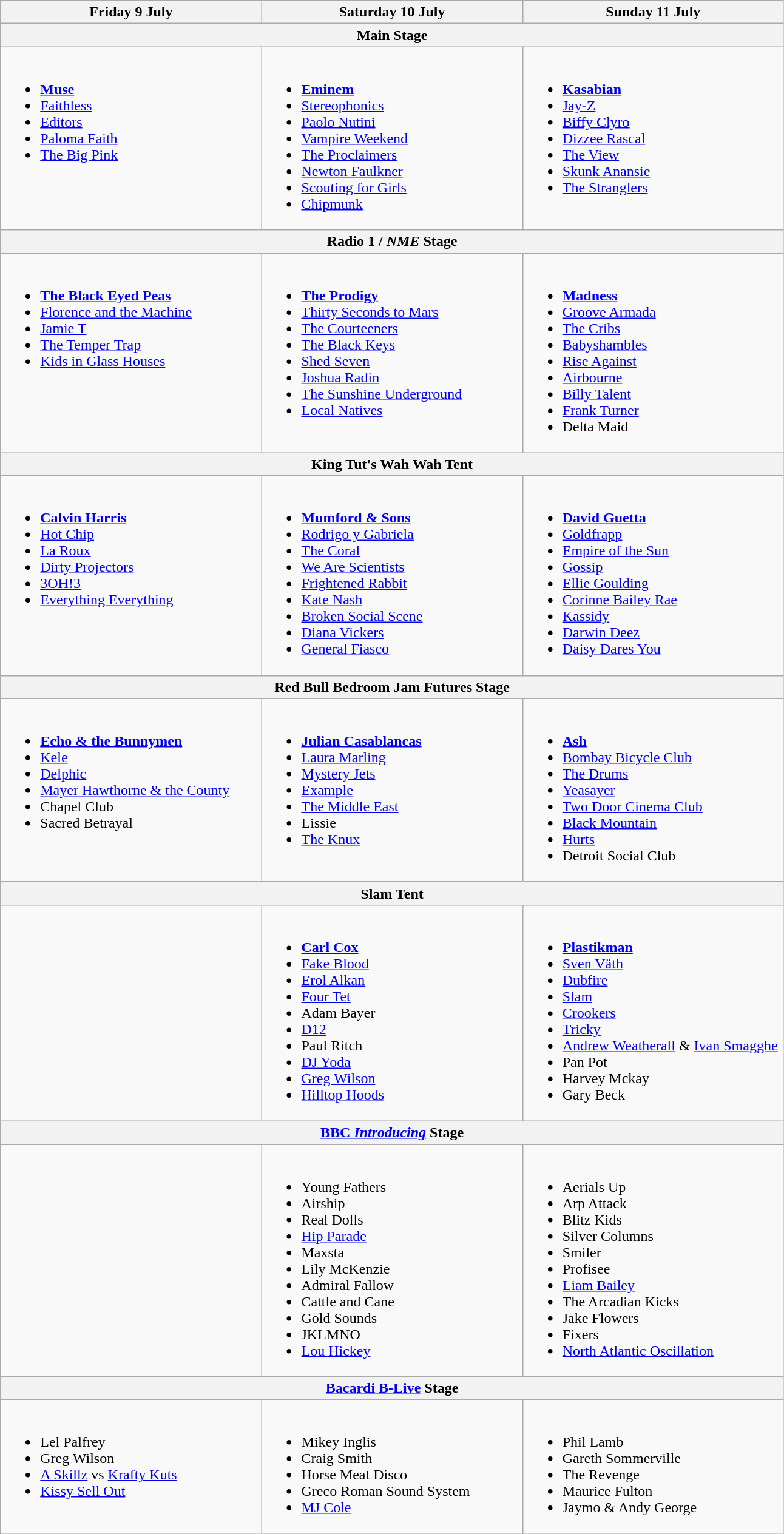<table class="wikitable">
<tr>
<th width=33%>Friday 9 July</th>
<th width=33%>Saturday 10 July</th>
<th width=33%>Sunday 11 July</th>
</tr>
<tr>
<th colspan=3>Main Stage</th>
</tr>
<tr valign="top">
<td><br><ul><li><strong><a href='#'>Muse</a></strong></li><li><a href='#'>Faithless</a></li><li><a href='#'>Editors</a></li><li><a href='#'>Paloma Faith</a></li><li><a href='#'>The Big Pink</a></li></ul></td>
<td><br><ul><li><strong><a href='#'>Eminem</a></strong></li><li><a href='#'>Stereophonics</a></li><li><a href='#'>Paolo Nutini</a></li><li><a href='#'>Vampire Weekend</a></li><li><a href='#'>The Proclaimers</a></li><li><a href='#'>Newton Faulkner</a></li><li><a href='#'>Scouting for Girls</a></li><li><a href='#'>Chipmunk</a></li></ul></td>
<td><br><ul><li><strong><a href='#'>Kasabian</a></strong></li><li><a href='#'>Jay-Z</a></li><li><a href='#'>Biffy Clyro</a></li><li><a href='#'>Dizzee Rascal</a></li><li><a href='#'>The View</a></li><li><a href='#'>Skunk Anansie</a></li><li><a href='#'>The Stranglers</a></li></ul></td>
</tr>
<tr>
<th colspan=3>Radio 1 / <em>NME</em> Stage</th>
</tr>
<tr valign="top">
<td><br><ul><li><strong><a href='#'>The Black Eyed Peas</a></strong></li><li><a href='#'>Florence and the Machine</a></li><li><a href='#'>Jamie T</a></li><li><a href='#'>The Temper Trap</a></li><li><a href='#'>Kids in Glass Houses</a></li></ul></td>
<td><br><ul><li><strong><a href='#'>The Prodigy</a></strong></li><li><a href='#'>Thirty Seconds to Mars</a></li><li><a href='#'>The Courteeners</a></li><li><a href='#'>The Black Keys</a></li><li><a href='#'>Shed Seven</a></li><li><a href='#'>Joshua Radin</a></li><li><a href='#'>The Sunshine Underground</a></li><li><a href='#'>Local Natives</a></li></ul></td>
<td><br><ul><li><strong><a href='#'>Madness</a></strong></li><li><a href='#'>Groove Armada</a></li><li><a href='#'>The Cribs</a></li><li><a href='#'>Babyshambles</a></li><li><a href='#'>Rise Against</a></li><li><a href='#'>Airbourne</a></li><li><a href='#'>Billy Talent</a></li><li><a href='#'>Frank Turner</a></li><li>Delta Maid</li></ul></td>
</tr>
<tr>
<th colspan=3>King Tut's Wah Wah Tent</th>
</tr>
<tr valign="top">
<td><br><ul><li><strong><a href='#'>Calvin Harris</a></strong></li><li><a href='#'>Hot Chip</a></li><li><a href='#'>La Roux</a></li><li><a href='#'>Dirty Projectors</a></li><li><a href='#'>3OH!3</a></li><li><a href='#'>Everything Everything</a></li></ul></td>
<td><br><ul><li><strong><a href='#'>Mumford & Sons</a></strong></li><li><a href='#'>Rodrigo y Gabriela</a></li><li><a href='#'>The Coral</a></li><li><a href='#'>We Are Scientists</a></li><li><a href='#'>Frightened Rabbit</a></li><li><a href='#'>Kate Nash</a></li><li><a href='#'>Broken Social Scene</a></li><li><a href='#'>Diana Vickers</a></li><li><a href='#'>General Fiasco</a></li></ul></td>
<td><br><ul><li><strong><a href='#'>David Guetta</a></strong></li><li><a href='#'>Goldfrapp</a></li><li><a href='#'>Empire of the Sun</a></li><li><a href='#'>Gossip</a></li><li><a href='#'>Ellie Goulding</a></li><li><a href='#'>Corinne Bailey Rae</a></li><li><a href='#'>Kassidy</a></li><li><a href='#'>Darwin Deez</a></li><li><a href='#'>Daisy Dares You</a></li></ul></td>
</tr>
<tr>
<th colspan=3>Red Bull Bedroom Jam Futures Stage</th>
</tr>
<tr valign="top">
<td><br><ul><li><strong><a href='#'>Echo & the Bunnymen</a></strong></li><li><a href='#'>Kele</a></li><li><a href='#'>Delphic</a></li><li><a href='#'>Mayer Hawthorne & the County</a></li><li>Chapel Club</li><li>Sacred Betrayal</li></ul></td>
<td><br><ul><li><strong><a href='#'>Julian Casablancas</a></strong></li><li><a href='#'>Laura Marling</a></li><li><a href='#'>Mystery Jets</a></li><li><a href='#'>Example</a></li><li><a href='#'>The Middle East</a></li><li>Lissie</li><li><a href='#'>The Knux</a></li></ul></td>
<td><br><ul><li><strong><a href='#'>Ash</a></strong></li><li><a href='#'>Bombay Bicycle Club</a></li><li><a href='#'>The Drums</a></li><li><a href='#'>Yeasayer</a></li><li><a href='#'>Two Door Cinema Club</a></li><li><a href='#'>Black Mountain</a></li><li><a href='#'>Hurts</a></li><li>Detroit Social Club</li></ul></td>
</tr>
<tr>
<th colspan=3>Slam Tent</th>
</tr>
<tr valign="top">
<td></td>
<td><br><ul><li><strong><a href='#'>Carl Cox</a></strong></li><li><a href='#'>Fake Blood</a></li><li><a href='#'>Erol Alkan</a></li><li><a href='#'>Four Tet</a></li><li>Adam Bayer</li><li><a href='#'>D12</a></li><li>Paul Ritch</li><li><a href='#'>DJ Yoda</a></li><li><a href='#'>Greg Wilson</a></li><li><a href='#'>Hilltop Hoods</a></li></ul></td>
<td><br><ul><li><strong><a href='#'>Plastikman</a></strong></li><li><a href='#'>Sven Väth</a></li><li><a href='#'>Dubfire</a></li><li><a href='#'>Slam</a></li><li><a href='#'>Crookers</a></li><li><a href='#'>Tricky</a></li><li><a href='#'>Andrew Weatherall</a> & <a href='#'>Ivan Smagghe</a></li><li>Pan Pot</li><li>Harvey Mckay</li><li>Gary Beck</li></ul></td>
</tr>
<tr>
<th colspan=3><a href='#'>BBC <em>Introducing</em></a> Stage</th>
</tr>
<tr valign="top">
<td></td>
<td><br><ul><li>Young Fathers</li><li>Airship</li><li>Real Dolls</li><li><a href='#'>Hip Parade</a></li><li>Maxsta</li><li>Lily McKenzie</li><li>Admiral Fallow</li><li>Cattle and Cane</li><li>Gold Sounds</li><li>JKLMNO</li><li><a href='#'>Lou Hickey</a></li></ul></td>
<td><br><ul><li>Aerials Up</li><li>Arp Attack</li><li>Blitz Kids</li><li>Silver Columns</li><li>Smiler</li><li>Profisee</li><li><a href='#'>Liam Bailey</a></li><li>The Arcadian Kicks</li><li>Jake Flowers</li><li>Fixers</li><li><a href='#'>North Atlantic Oscillation</a></li></ul></td>
</tr>
<tr>
<th colspan=3><a href='#'>Bacardi B-Live</a> Stage</th>
</tr>
<tr valign="top">
<td><br><ul><li>Lel Palfrey</li><li>Greg Wilson</li><li><a href='#'>A Skillz</a> vs <a href='#'>Krafty Kuts</a></li><li><a href='#'>Kissy Sell Out</a></li></ul></td>
<td><br><ul><li>Mikey Inglis</li><li>Craig Smith</li><li>Horse Meat Disco</li><li>Greco Roman Sound System</li><li><a href='#'>MJ Cole</a></li></ul></td>
<td><br><ul><li>Phil Lamb</li><li>Gareth Sommerville</li><li>The Revenge</li><li>Maurice Fulton</li><li>Jaymo & Andy George</li></ul></td>
</tr>
</table>
